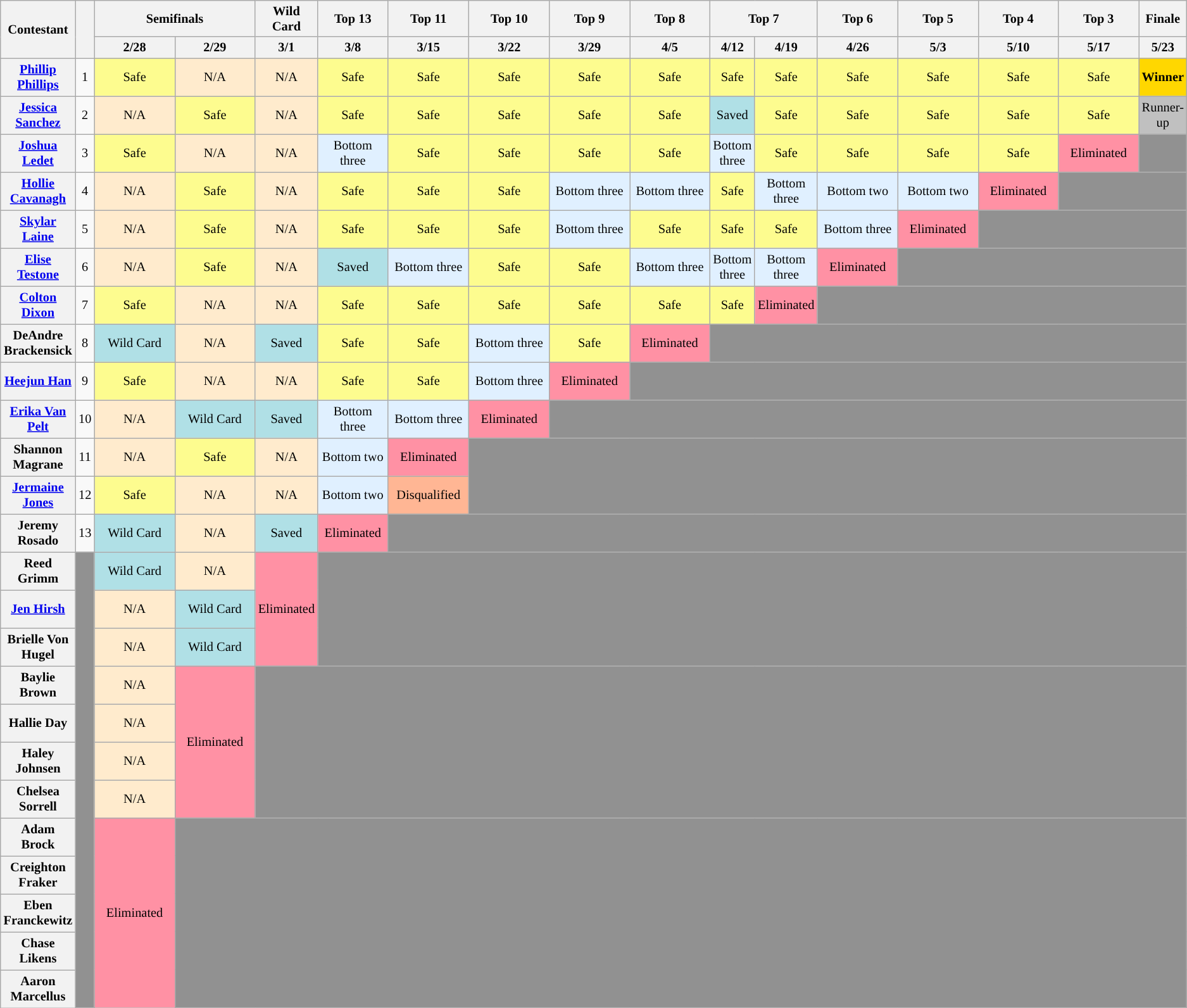<table class="wikitable" style="text-align:center; font-size:85%;">
<tr>
<th scope="col" rowspan="2">Contestant</th>
<th scope="col" rowspan="2"></th>
<th colspan="2" scope="col" style="width:14%;">Semifinals</th>
<th>Wild Card</th>
<th scope="col" style="width:6%;">Top 13</th>
<th scope="col" style="width:7%;">Top 11</th>
<th scope="col" style="width:7%;">Top 10</th>
<th scope="col" style="width:7%;">Top 9</th>
<th scope="col" style="width:7%;">Top 8</th>
<th scope="col" colspan=2 style="width:6%;">Top 7</th>
<th scope="col" style="width:7%;">Top 6</th>
<th scope="col" style="width:7%;">Top 5</th>
<th scope="col" style="width:7%;">Top 4</th>
<th scope="col" style="width:7%;">Top 3</th>
<th>Finale</th>
</tr>
<tr>
<th>2/28</th>
<th>2/29</th>
<th>3/1</th>
<th>3/8</th>
<th>3/15</th>
<th>3/22</th>
<th>3/29</th>
<th>4/5</th>
<th>4/12</th>
<th>4/19</th>
<th>4/26</th>
<th>5/3</th>
<th>5/10</th>
<th>5/17</th>
<th>5/23</th>
</tr>
<tr style="height:40px">
<th scope="row"><a href='#'>Phillip Phillips</a></th>
<td>1</td>
<td style="background:#FDFC8F;">Safe</td>
<td style="background:#FFEBCD;">N/A</td>
<td style="background:#FFEBCD;">N/A</td>
<td style="background:#FDFC8F;">Safe</td>
<td style="background:#FDFC8F;">Safe</td>
<td style="background:#FDFC8F;">Safe</td>
<td style="background:#FDFC8F;">Safe</td>
<td style="background:#FDFC8F;">Safe</td>
<td style="background:#FDFC8F;">Safe</td>
<td style="background:#FDFC8F;">Safe</td>
<td style="background:#FDFC8F;">Safe</td>
<td style="background:#FDFC8F;">Safe</td>
<td style="background:#FDFC8F;">Safe</td>
<td style="background:#FDFC8F;">Safe</td>
<td bgcolor="gold"><strong>Winner</strong></td>
</tr>
<tr style="height:40px">
<th scope="row"><a href='#'>Jessica Sanchez</a></th>
<td>2</td>
<td style="background:#FFEBCD;">N/A</td>
<td style="background:#FDFC8F;">Safe</td>
<td style="background:#FFEBCD;">N/A</td>
<td style="background:#FDFC8F;">Safe</td>
<td style="background:#FDFC8F;">Safe</td>
<td style="background:#FDFC8F;">Safe</td>
<td style="background:#FDFC8F;">Safe</td>
<td style="background:#FDFC8F;">Safe</td>
<td style="background:#B0E0E6;">Saved</td>
<td style="background:#FDFC8F;">Safe</td>
<td style="background:#FDFC8F;">Safe</td>
<td style="background:#FDFC8F;">Safe</td>
<td style="background:#FDFC8F;">Safe</td>
<td style="background:#FDFC8F;">Safe</td>
<td bgcolor="silver">Runner-up</td>
</tr>
<tr style="height:40px">
<th scope="row"><a href='#'>Joshua Ledet</a></th>
<td>3</td>
<td style="background:#FDFC8F;">Safe</td>
<td style="background:#FFEBCD;">N/A</td>
<td style="background:#FFEBCD;">N/A</td>
<td style="background:#e0f0ff;">Bottom three</td>
<td style="background:#FDFC8F;">Safe</td>
<td style="background:#FDFC8F;">Safe</td>
<td style="background:#FDFC8F;">Safe</td>
<td style="background:#FDFC8F;">Safe</td>
<td style="background:#e0f0ff;">Bottom three</td>
<td style="background:#FDFC8F;">Safe</td>
<td style="background:#FDFC8F;">Safe</td>
<td style="background:#FDFC8F;">Safe</td>
<td style="background:#FDFC8F;">Safe</td>
<td style="background:#FF91A4">Eliminated</td>
<td bgcolor="919191"></td>
</tr>
<tr style="height:40px">
<th scope="row"><a href='#'>Hollie Cavanagh</a></th>
<td>4</td>
<td style="background:#FFEBCD;">N/A</td>
<td style="background:#FDFC8F;">Safe</td>
<td style="background:#FFEBCD;">N/A</td>
<td style="background:#FDFC8F;">Safe</td>
<td style="background:#FDFC8F;">Safe</td>
<td style="background:#FDFC8F;">Safe</td>
<td style="background:#e0f0ff;">Bottom three</td>
<td style="background:#e0f0ff;">Bottom three</td>
<td style="background:#FDFC8F;">Safe</td>
<td style="background:#e0f0ff;">Bottom three</td>
<td style="background:#e0f0ff;">Bottom two</td>
<td style="background:#e0f0ff;">Bottom two</td>
<td style="background:#FF91A4">Eliminated</td>
<td colspan="2" style="background:#919191"></td>
</tr>
<tr style="height:40px">
<th scope="row"><a href='#'>Skylar Laine</a></th>
<td>5</td>
<td style="background:#FFEBCD;">N/A</td>
<td style="background:#FDFC8F;">Safe</td>
<td style="background:#FFEBCD;">N/A</td>
<td style="background:#FDFC8F;">Safe</td>
<td style="background:#FDFC8F;">Safe</td>
<td style="background:#FDFC8F;">Safe</td>
<td style="background:#e0f0ff;">Bottom three</td>
<td style="background:#FDFC8F;">Safe</td>
<td style="background:#FDFC8F;">Safe</td>
<td style="background:#FDFC8F;">Safe</td>
<td style="background:#e0f0ff;">Bottom three</td>
<td style="background:#FF91A4">Eliminated</td>
<td colspan="3" style="background:#919191"></td>
</tr>
<tr style="height:40px">
<th scope="row"><a href='#'>Elise Testone</a></th>
<td>6</td>
<td style="background:#FFEBCD;">N/A</td>
<td style="background:#FDFC8F;">Safe</td>
<td style="background:#FFEBCD;">N/A</td>
<td style="background:#B0E0E6;">Saved</td>
<td style="background:#e0f0ff;">Bottom three</td>
<td style="background:#FDFC8F;">Safe</td>
<td style="background:#FDFC8F;">Safe</td>
<td style="background:#e0f0ff;">Bottom three</td>
<td style="background:#e0f0ff;">Bottom three</td>
<td style="background:#e0f0ff;">Bottom three</td>
<td style="background:#FF91A4">Eliminated</td>
<td colspan="4" style="background:#919191"></td>
</tr>
<tr style="height:40px">
<th scope="row"><a href='#'>Colton Dixon</a></th>
<td>7</td>
<td style="background:#FDFC8F;">Safe</td>
<td style="background:#FFEBCD;">N/A</td>
<td style="background:#FFEBCD;">N/A</td>
<td style="background:#FDFC8F;">Safe</td>
<td style="background:#FDFC8F;">Safe</td>
<td style="background:#FDFC8F;">Safe</td>
<td style="background:#FDFC8F;">Safe</td>
<td style="background:#FDFC8F;">Safe</td>
<td style="background:#FDFC8F;">Safe</td>
<td style="background:#FF91A4">Eliminated</td>
<td colspan="5" style="background:#919191"></td>
</tr>
<tr style="height:40px">
<th scope="row">DeAndre Brackensick</th>
<td>8</td>
<td style="background:#B0E0E6;">Wild Card</td>
<td style="background:#FFEBCD;">N/A</td>
<td style="background:#B0E0E6;">Saved</td>
<td style="background:#FDFC8F;">Safe</td>
<td style="background:#FDFC8F;">Safe</td>
<td style="background:#e0f0ff;">Bottom three</td>
<td style="background:#FDFC8F;">Safe</td>
<td style="background:#FF91A4">Eliminated</td>
<td colspan="7" style="background:#919191"></td>
</tr>
<tr style="height:40px">
<th scope="row"><a href='#'>Heejun Han</a></th>
<td>9</td>
<td style="background:#FDFC8F;">Safe</td>
<td style="background:#FFEBCD;">N/A</td>
<td style="background:#FFEBCD;">N/A</td>
<td style="background:#FDFC8F;">Safe</td>
<td style="background:#FDFC8F;">Safe</td>
<td style="background:#e0f0ff;">Bottom three</td>
<td style="background:#FF91A4">Eliminated</td>
<td colspan="8" style="background:#919191"></td>
</tr>
<tr style="height:40px">
<th scope="row"><a href='#'>Erika Van Pelt</a></th>
<td>10</td>
<td style="background:#FFEBCD;">N/A</td>
<td style="background:#B0E0E6;">Wild Card</td>
<td style="background:#B0E0E6;">Saved</td>
<td style="background:#e0f0ff;">Bottom three</td>
<td style="background:#e0f0ff;">Bottom three</td>
<td style="background:#FF91A4">Eliminated</td>
<td colspan="9" style="background:#919191"></td>
</tr>
<tr style="height:40px">
<th scope="row">Shannon Magrane</th>
<td>11</td>
<td style="background:#FFEBCD;">N/A</td>
<td style="background:#FDFC8F;">Safe</td>
<td style="background:#FFEBCD;">N/A</td>
<td style="background:#e0f0ff;">Bottom two</td>
<td style="background:#FF91A4">Eliminated</td>
<td colspan="10" rowspan="2" style="background:#919191"></td>
</tr>
<tr style="height:40px">
<th scope="row"><a href='#'>Jermaine Jones</a></th>
<td>12</td>
<td style="background:#FDFC8F;">Safe</td>
<td style="background:#FFEBCD;">N/A</td>
<td style="background:#FFEBCD;">N/A</td>
<td style="background:#e0f0ff">Bottom two</td>
<td style="background:#FFB694">Disqualified</td>
</tr>
<tr style="height:40px">
<th scope="row">Jeremy Rosado</th>
<td>13</td>
<td style="background:#B0E0E6;">Wild Card</td>
<td style="background:#FFEBCD;">N/A</td>
<td style="background:#B0E0E6;">Saved</td>
<td style="background:#FF91A4">Eliminated</td>
<td colspan="11" style="background:#919191"></td>
</tr>
<tr style="height:40px">
<th scope="row">Reed Grimm</th>
<td rowspan="12" bgcolor="919191"></td>
<td style="background:#B0E0E6;">Wild Card</td>
<td style="background:#FFEBCD;">N/A</td>
<td rowspan=3 style="background:#FF91A4">Eliminated</td>
<td colspan="12" rowspan="3" style="background:#919191"></td>
</tr>
<tr style="height:40px">
<th scope="row"><a href='#'>Jen Hirsh</a></th>
<td style="background:#FFEBCD;">N/A</td>
<td style="background:#B0E0E6;">Wild Card</td>
</tr>
<tr style="height:40px">
<th scope="row">Brielle Von Hugel</th>
<td style="background:#FFEBCD;">N/A</td>
<td style="background:#B0E0E6;">Wild Card</td>
</tr>
<tr style="height:40px">
<th scope="row">Baylie Brown</th>
<td style="background:#FFEBCD;">N/A</td>
<td rowspan="4" style="background:#FF91A4">Eliminated</td>
<td colspan="13" rowspan="4" style="background:#919191"></td>
</tr>
<tr style="height:40px">
<th scope="row">Hallie Day</th>
<td style="background:#FFEBCD;">N/A</td>
</tr>
<tr style="height:40px">
<th scope="row">Haley Johnsen</th>
<td style="background:#FFEBCD;">N/A</td>
</tr>
<tr style="height:40px">
<th scope="row">Chelsea Sorrell</th>
<td style="background:#FFEBCD;">N/A</td>
</tr>
<tr style="height:40px">
<th scope="row">Adam Brock</th>
<td rowspan=5 style="background:#FF91A4">Eliminated</td>
<td colspan="14" rowspan="5" style="background:#919191"></td>
</tr>
<tr style="height:40px">
<th scope="row">Creighton Fraker</th>
</tr>
<tr style="height:40px">
<th scope="row">Eben Franckewitz</th>
</tr>
<tr style="height:40px">
<th scope="row">Chase Likens</th>
</tr>
<tr style="height:40px">
<th scope="row">Aaron Marcellus</th>
</tr>
</table>
